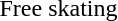<table>
<tr>
<td>Free skating<br></td>
<td></td>
<td></td>
<td></td>
</tr>
</table>
